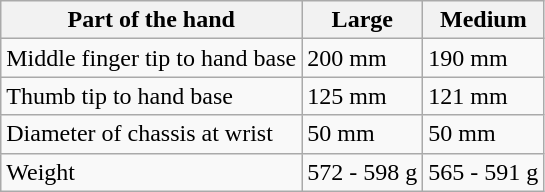<table class="wikitable">
<tr>
<th>Part of the hand</th>
<th>Large</th>
<th>Medium</th>
</tr>
<tr>
<td>Middle finger tip to hand base</td>
<td>200 mm</td>
<td>190 mm</td>
</tr>
<tr>
<td>Thumb tip to hand base</td>
<td>125 mm</td>
<td>121 mm</td>
</tr>
<tr>
<td>Diameter of chassis at wrist</td>
<td>50 mm</td>
<td>50 mm</td>
</tr>
<tr>
<td>Weight</td>
<td>572 - 598 g</td>
<td>565 - 591 g</td>
</tr>
</table>
